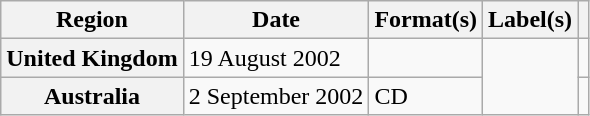<table class="wikitable plainrowheaders">
<tr>
<th scope="col">Region</th>
<th scope="col">Date</th>
<th scope="col">Format(s)</th>
<th scope="col">Label(s)</th>
<th scope="col"></th>
</tr>
<tr>
<th scope="row">United Kingdom</th>
<td>19 August 2002</td>
<td></td>
<td rowspan="2"></td>
<td></td>
</tr>
<tr>
<th scope="row">Australia</th>
<td>2 September 2002</td>
<td>CD</td>
<td></td>
</tr>
</table>
